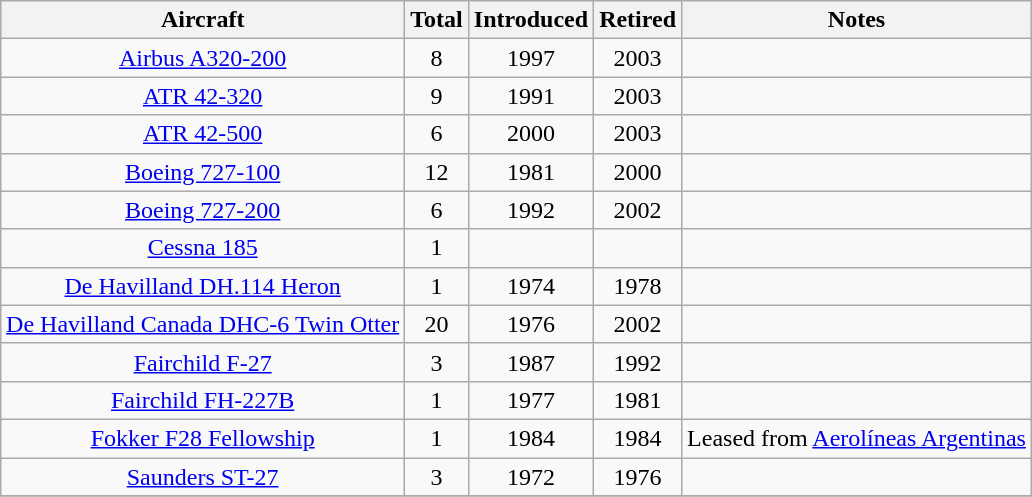<table class="wikitable" style="margin:0.5em auto; text-align:center">
<tr>
<th>Aircraft</th>
<th>Total</th>
<th>Introduced</th>
<th>Retired</th>
<th>Notes</th>
</tr>
<tr>
<td><a href='#'>Airbus A320-200</a></td>
<td>8</td>
<td>1997</td>
<td>2003</td>
<td></td>
</tr>
<tr>
<td><a href='#'>ATR 42-320</a></td>
<td>9</td>
<td>1991</td>
<td>2003</td>
<td></td>
</tr>
<tr>
<td><a href='#'>ATR 42-500</a></td>
<td>6</td>
<td>2000</td>
<td>2003</td>
<td></td>
</tr>
<tr>
<td><a href='#'>Boeing 727-100</a></td>
<td>12</td>
<td>1981</td>
<td>2000</td>
<td></td>
</tr>
<tr>
<td><a href='#'>Boeing 727-200</a></td>
<td>6</td>
<td>1992</td>
<td>2002</td>
<td></td>
</tr>
<tr>
<td><a href='#'>Cessna 185</a></td>
<td>1</td>
<td></td>
<td></td>
<td></td>
</tr>
<tr>
<td><a href='#'>De Havilland DH.114 Heron</a></td>
<td>1</td>
<td>1974</td>
<td>1978</td>
<td></td>
</tr>
<tr>
<td><a href='#'>De Havilland Canada DHC-6 Twin Otter</a></td>
<td>20</td>
<td>1976</td>
<td>2002</td>
<td></td>
</tr>
<tr>
<td><a href='#'>Fairchild F-27</a></td>
<td>3</td>
<td>1987</td>
<td>1992</td>
<td></td>
</tr>
<tr>
<td><a href='#'>Fairchild FH-227B</a></td>
<td>1</td>
<td>1977</td>
<td>1981</td>
<td></td>
</tr>
<tr>
<td><a href='#'>Fokker F28 Fellowship</a></td>
<td>1</td>
<td>1984</td>
<td>1984</td>
<td>Leased from <a href='#'>Aerolíneas Argentinas</a></td>
</tr>
<tr>
<td><a href='#'>Saunders ST-27</a></td>
<td>3</td>
<td>1972</td>
<td>1976</td>
<td></td>
</tr>
<tr>
</tr>
</table>
